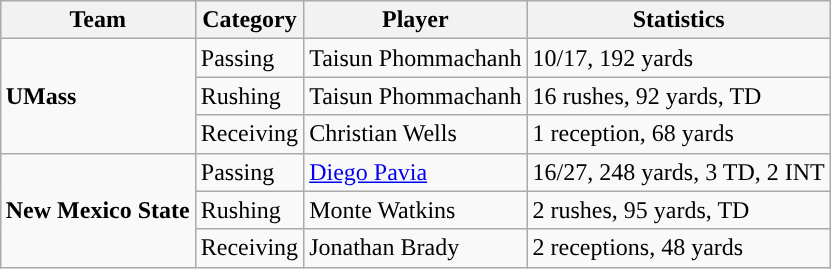<table class="wikitable" style="float: right;">
<tr>
<th>Team</th>
<th>Category</th>
<th>Player</th>
<th>Statistics</th>
</tr>
<tr>
<td rowspan=3><strong>UMass</strong></td>
<td>Passing</td>
<td>Taisun Phommachanh</td>
<td>10/17, 192 yards</td>
</tr>
<tr>
<td>Rushing</td>
<td>Taisun Phommachanh</td>
<td>16 rushes, 92 yards, TD</td>
</tr>
<tr>
<td>Receiving</td>
<td>Christian Wells</td>
<td>1 reception, 68 yards</td>
</tr>
<tr>
<td rowspan=3><strong>New Mexico State</strong></td>
<td>Passing</td>
<td><a href='#'>Diego Pavia</a></td>
<td>16/27, 248 yards, 3 TD, 2 INT</td>
</tr>
<tr>
<td>Rushing</td>
<td>Monte Watkins</td>
<td>2 rushes, 95 yards, TD</td>
</tr>
<tr>
<td>Receiving</td>
<td>Jonathan Brady</td>
<td>2 receptions, 48 yards</td>
</tr>
</table>
